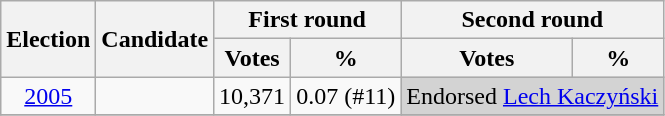<table class=wikitable style=text-align:center>
<tr>
<th rowspan=2>Election</th>
<th rowspan=2>Candidate</th>
<th colspan=2>First round</th>
<th colspan=2>Second round</th>
</tr>
<tr>
<th>Votes</th>
<th>%</th>
<th>Votes</th>
<th>%</th>
</tr>
<tr>
<td><a href='#'>2005</a></td>
<td></td>
<td>10,371</td>
<td>0.07 (#11)</td>
<td colspan=2 style="background:lightgrey;">Endorsed <a href='#'>Lech Kaczyński</a></td>
</tr>
<tr>
</tr>
</table>
